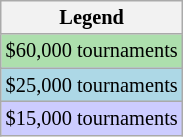<table class=wikitable style="font-size:85%">
<tr>
<th>Legend</th>
</tr>
<tr style="background:#addfad;">
<td>$60,000 tournaments</td>
</tr>
<tr style="background:lightblue;">
<td>$25,000 tournaments</td>
</tr>
<tr style="background:#ccccff;">
<td>$15,000 tournaments</td>
</tr>
</table>
